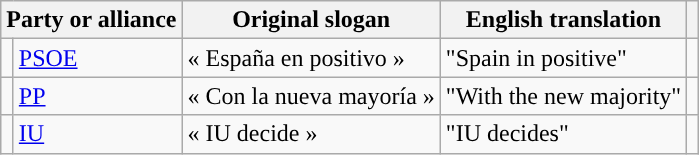<table class="wikitable" style="text-align:left;">
<tr>
<th style="text-align:left;" colspan="2">Party or alliance</th>
<th>Original slogan</th>
<th>English translation</th>
<th></th>
</tr>
<tr>
<td width="1" style="color:inherit;background:"></td>
<td><a href='#'>PSOE</a></td>
<td>« España en positivo »</td>
<td>"Spain in positive"</td>
<td></td>
</tr>
<tr>
<td style="color:inherit;background:"></td>
<td><a href='#'>PP</a></td>
<td>« Con la nueva mayoría »</td>
<td>"With the new majority"</td>
<td></td>
</tr>
<tr>
<td style="color:inherit;background:"></td>
<td><a href='#'>IU</a></td>
<td>« IU decide »</td>
<td>"IU decides"</td>
<td rowspan="2"></td>
</tr>
</table>
